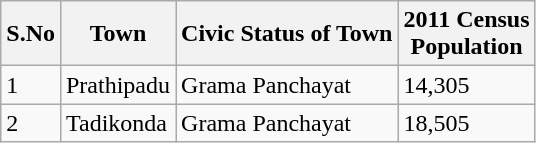<table class="wikitable">
<tr>
<th>S.No</th>
<th>Town</th>
<th>Civic Status of Town</th>
<th>2011 Census<br>Population</th>
</tr>
<tr>
<td>1</td>
<td>Prathipadu</td>
<td>Grama Panchayat</td>
<td>14,305</td>
</tr>
<tr>
<td>2</td>
<td>Tadikonda</td>
<td>Grama Panchayat</td>
<td>18,505</td>
</tr>
</table>
